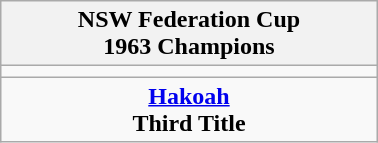<table class="wikitable" style="text-align: center; margin: 0 auto; width: 20%">
<tr>
<th>NSW Federation Cup<br>1963 Champions</th>
</tr>
<tr>
<td></td>
</tr>
<tr>
<td><strong><a href='#'>Hakoah</a></strong><br><strong>Third Title</strong></td>
</tr>
</table>
